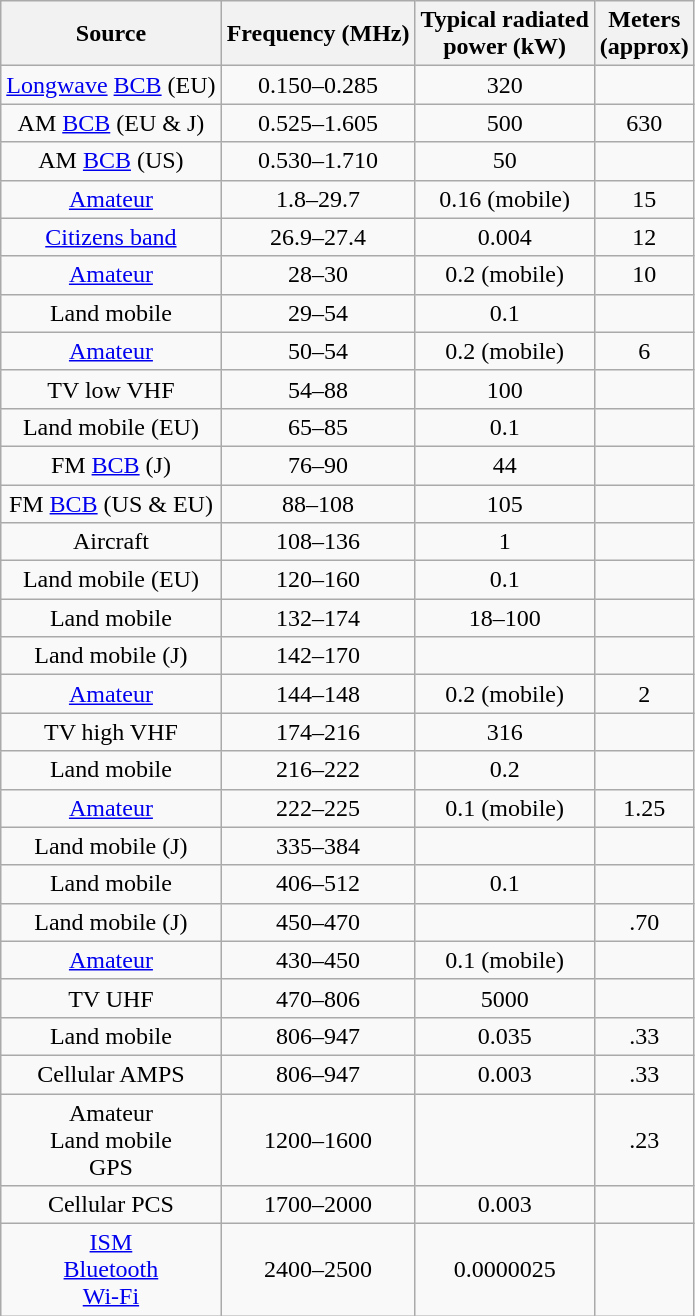<table class="wikitable">
<tr>
<th>Source</th>
<th>Frequency (MHz)</th>
<th>Typical radiated<br>power (kW)</th>
<th>Meters<br>(approx)</th>
</tr>
<tr style="text-align: center;">
<td><a href='#'>Longwave</a> <a href='#'>BCB</a> (EU)</td>
<td>0.150–0.285</td>
<td>320</td>
<td></td>
</tr>
<tr style="text-align: center;">
<td>AM <a href='#'>BCB</a> (EU & J)</td>
<td>0.525–1.605</td>
<td>500</td>
<td>630</td>
</tr>
<tr style="text-align: center;">
<td>AM <a href='#'>BCB</a> (US)</td>
<td>0.530–1.710</td>
<td>50</td>
<td></td>
</tr>
<tr style="text-align: center;">
<td><a href='#'>Amateur</a></td>
<td>1.8–29.7</td>
<td>0.16 (mobile)</td>
<td>15</td>
</tr>
<tr style="text-align: center;">
<td><a href='#'>Citizens band</a></td>
<td>26.9–27.4</td>
<td>0.004</td>
<td>12</td>
</tr>
<tr style="text-align: center;">
<td><a href='#'>Amateur</a></td>
<td>28–30</td>
<td>0.2 (mobile)</td>
<td>10</td>
</tr>
<tr style="text-align: center;">
<td>Land mobile</td>
<td>29–54</td>
<td>0.1</td>
<td></td>
</tr>
<tr style="text-align: center;">
<td><a href='#'>Amateur</a></td>
<td>50–54</td>
<td>0.2 (mobile)</td>
<td>6</td>
</tr>
<tr style="text-align: center;">
<td>TV low VHF</td>
<td>54–88</td>
<td>100</td>
<td></td>
</tr>
<tr style="text-align: center;">
<td>Land mobile (EU)</td>
<td>65–85</td>
<td>0.1</td>
<td></td>
</tr>
<tr style="text-align: center;">
<td>FM <a href='#'>BCB</a> (J)</td>
<td>76–90</td>
<td>44</td>
<td></td>
</tr>
<tr style="text-align: center;">
<td>FM <a href='#'>BCB</a> (US & EU)</td>
<td>88–108</td>
<td>105</td>
<td></td>
</tr>
<tr style="text-align: center;">
<td>Aircraft</td>
<td>108–136</td>
<td>1</td>
<td></td>
</tr>
<tr style="text-align: center;">
<td>Land mobile (EU)</td>
<td>120–160</td>
<td>0.1</td>
<td></td>
</tr>
<tr style="text-align: center;">
<td>Land mobile</td>
<td>132–174</td>
<td>18–100</td>
<td></td>
</tr>
<tr style="text-align: center;">
<td>Land mobile (J)</td>
<td>142–170</td>
<td></td>
<td></td>
</tr>
<tr style="text-align: center;">
<td><a href='#'>Amateur</a></td>
<td>144–148</td>
<td>0.2 (mobile)</td>
<td>2</td>
</tr>
<tr style="text-align: center;">
<td>TV high VHF</td>
<td>174–216</td>
<td>316</td>
<td></td>
</tr>
<tr style="text-align: center;">
<td>Land mobile</td>
<td>216–222</td>
<td>0.2</td>
<td></td>
</tr>
<tr style="text-align: center;">
<td><a href='#'>Amateur</a></td>
<td>222–225</td>
<td>0.1 (mobile)</td>
<td>1.25</td>
</tr>
<tr style="text-align: center;">
<td>Land mobile (J)</td>
<td>335–384</td>
<td></td>
<td></td>
</tr>
<tr style="text-align: center;">
<td>Land mobile</td>
<td>406–512</td>
<td>0.1</td>
<td></td>
</tr>
<tr style="text-align: center;">
<td>Land mobile (J)</td>
<td>450–470</td>
<td></td>
<td>.70</td>
</tr>
<tr style="text-align: center;">
<td><a href='#'>Amateur</a></td>
<td>430–450</td>
<td>0.1 (mobile)</td>
<td></td>
</tr>
<tr style="text-align: center;">
<td>TV UHF</td>
<td>470–806</td>
<td>5000</td>
<td></td>
</tr>
<tr style="text-align: center;">
<td>Land mobile</td>
<td>806–947</td>
<td>0.035</td>
<td>.33</td>
</tr>
<tr style="text-align: center;">
<td>Cellular AMPS</td>
<td>806–947</td>
<td>0.003</td>
<td>.33</td>
</tr>
<tr style="text-align: center;">
<td>Amateur<br>Land mobile<br>GPS</td>
<td>1200–1600</td>
<td></td>
<td>.23</td>
</tr>
<tr style="text-align: center;">
<td>Cellular PCS</td>
<td>1700–2000</td>
<td>0.003</td>
<td></td>
</tr>
<tr style="text-align: center;">
<td><a href='#'>ISM</a><br><a href='#'>Bluetooth</a><br><a href='#'>Wi-Fi</a></td>
<td>2400–2500</td>
<td>0.0000025</td>
<td></td>
</tr>
</table>
